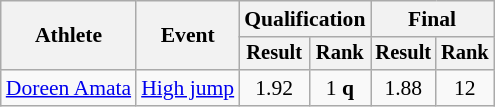<table class="wikitable" style="font-size:90%">
<tr>
<th rowspan="2">Athlete</th>
<th rowspan="2">Event</th>
<th colspan="2">Qualification</th>
<th colspan="2">Final</th>
</tr>
<tr style="font-size:95%">
<th>Result</th>
<th>Rank</th>
<th>Result</th>
<th>Rank</th>
</tr>
<tr style=text-align:center>
<td style=text-align:left><a href='#'>Doreen Amata</a></td>
<td style=text-align:left><a href='#'>High jump</a></td>
<td>1.92</td>
<td>1 <strong>q</strong></td>
<td>1.88</td>
<td>12</td>
</tr>
</table>
